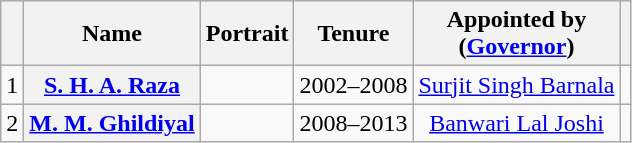<table class="wikitable" style="text-align:center">
<tr>
<th></th>
<th>Name</th>
<th>Portrait</th>
<th>Tenure</th>
<th>Appointed by  <br>(<a href='#'>Governor</a>)</th>
<th></th>
</tr>
<tr>
<td>1</td>
<th><a href='#'>S. H. A. Raza</a></th>
<td></td>
<td>2002–2008</td>
<td><a href='#'>Surjit Singh Barnala</a></td>
<td></td>
</tr>
<tr>
<td>2</td>
<th><a href='#'>M. M. Ghildiyal</a></th>
<td></td>
<td>2008–2013</td>
<td><a href='#'>Banwari Lal Joshi</a></td>
<td></td>
</tr>
</table>
